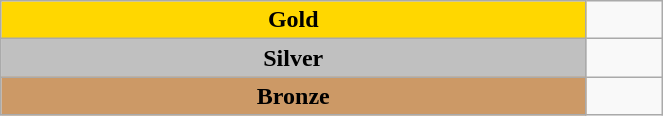<table class="wikitable" style=" text-align:center;" width="35%">
<tr>
<td bgcolor="gold"><strong>Gold</strong></td>
<td></td>
</tr>
<tr>
<td bgcolor="silver"><strong>Silver</strong></td>
<td></td>
</tr>
<tr>
<td bgcolor="CC9966"><strong>Bronze</strong></td>
<td></td>
</tr>
</table>
